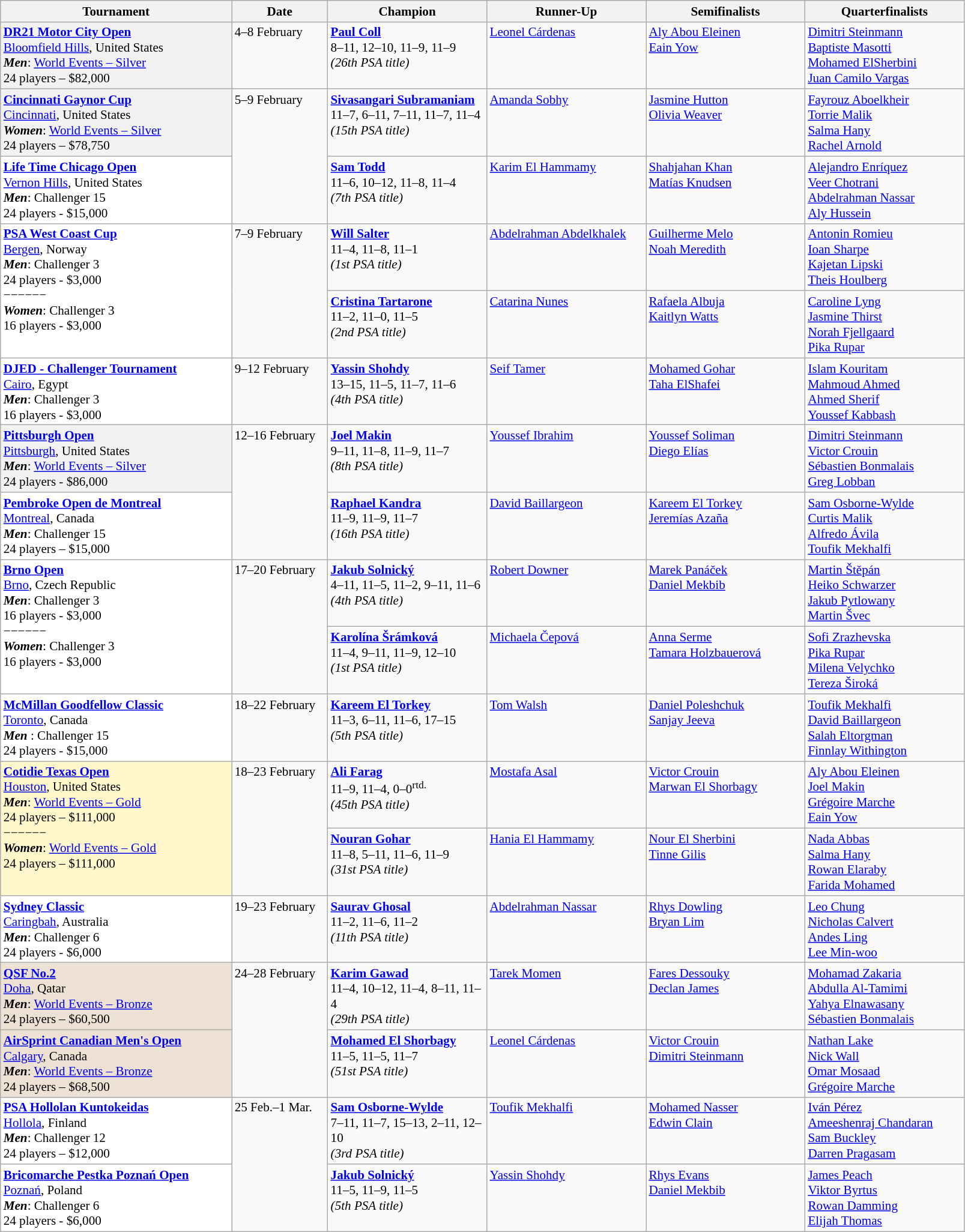<table class="wikitable" style="font-size:88%">
<tr>
<th width=250>Tournament</th>
<th width=100>Date</th>
<th width=170>Champion</th>
<th width=170>Runner-Up</th>
<th width=170>Semifinalists</th>
<th width=170>Quarterfinalists</th>
</tr>
<tr style="vertical-align:top">
<td style="background:#f2f2f2;"><strong><a href='#'>DR21 Motor City Open</a></strong><br> <a href='#'>Bloomfield Hills</a>, United States<br><strong><em>Men</em></strong>: <a href='#'>World Events – Silver</a><br>24 players – $82,000</td>
<td>4–8 February</td>
<td> <strong><a href='#'>Paul Coll</a></strong><br>8–11, 12–10, 11–9, 11–9<br><em>(26th PSA title)</em></td>
<td> <a href='#'>Leonel Cárdenas</a></td>
<td> <a href='#'>Aly Abou Eleinen</a><br> <a href='#'>Eain Yow</a></td>
<td> <a href='#'>Dimitri Steinmann</a><br> <a href='#'>Baptiste Masotti</a><br> <a href='#'>Mohamed ElSherbini</a><br> <a href='#'>Juan Camilo Vargas</a></td>
</tr>
<tr style="vertical-align:top">
<td style="background:#f2f2f2;"><strong><a href='#'>Cincinnati Gaynor Cup</a></strong><br> <a href='#'>Cincinnati</a>, United States<br><strong><em>Women</em></strong>: <a href='#'>World Events – Silver</a><br>24 players – $78,750</td>
<td rowspan=2>5–9 February</td>
<td> <strong><a href='#'>Sivasangari Subramaniam</a></strong><br>11–7, 6–11, 7–11, 11–7, 11–4<br><em>(15th PSA title)</em></td>
<td> <a href='#'>Amanda Sobhy</a></td>
<td> <a href='#'>Jasmine Hutton</a><br> <a href='#'>Olivia Weaver</a></td>
<td> <a href='#'>Fayrouz Aboelkheir</a><br> <a href='#'>Torrie Malik</a><br> <a href='#'>Salma Hany</a><br> <a href='#'>Rachel Arnold</a></td>
</tr>
<tr style="vertical-align:top">
<td style="background:#fff;"><strong><a href='#'>Life Time Chicago Open</a></strong><br> <a href='#'>Vernon Hills</a>, United States<br><strong><em>Men</em></strong>: Challenger 15<br>24 players - $15,000</td>
<td> <strong><a href='#'>Sam Todd</a></strong><br>11–6, 10–12, 11–8, 11–4<br><em>(7th PSA title)</em></td>
<td> <a href='#'>Karim El Hammamy</a></td>
<td> <a href='#'>Shahjahan Khan</a><br> <a href='#'>Matías Knudsen</a></td>
<td> <a href='#'>Alejandro Enríquez</a><br> <a href='#'>Veer Chotrani</a><br> <a href='#'>Abdelrahman Nassar</a><br> <a href='#'>Aly Hussein</a></td>
</tr>
<tr style="vertical-align:top">
<td rowspan=2 style="background:#fff;"><strong><a href='#'>PSA West Coast Cup</a></strong><br> <a href='#'>Bergen</a>, Norway<br><strong><em>Men</em></strong>: Challenger 3<br>24 players - $3,000<br>−−−−−−<br><strong><em>Women</em></strong>: Challenger 3<br>16 players - $3,000</td>
<td rowspan=2>7–9 February</td>
<td> <strong><a href='#'>Will Salter</a></strong><br>11–4, 11–8, 11–1<br><em>(1st PSA title)</em></td>
<td> <a href='#'>Abdelrahman Abdelkhalek</a></td>
<td> <a href='#'>Guilherme Melo</a><br> <a href='#'>Noah Meredith</a></td>
<td> <a href='#'>Antonin Romieu</a><br> <a href='#'>Ioan Sharpe</a><br> <a href='#'>Kajetan Lipski</a><br> <a href='#'>Theis Houlberg</a></td>
</tr>
<tr style="vertical-align:top">
<td> <strong><a href='#'>Cristina Tartarone</a></strong><br>11–2, 11–0, 11–5<br><em>(2nd PSA title)</em></td>
<td> <a href='#'>Catarina Nunes</a></td>
<td> <a href='#'>Rafaela Albuja</a><br> <a href='#'>Kaitlyn Watts</a></td>
<td> <a href='#'>Caroline Lyng</a><br> <a href='#'>Jasmine Thirst</a><br> <a href='#'>Norah Fjellgaard</a><br> <a href='#'>Pika Rupar</a></td>
</tr>
<tr style="vertical-align:top">
<td style="background:#fff;"><strong><a href='#'>DJED -  Challenger Tournament</a></strong><br> <a href='#'>Cairo</a>, Egypt<br><strong><em>Men</em></strong>: Challenger 3<br>16 players - $3,000</td>
<td>9–12 February</td>
<td> <strong><a href='#'>Yassin Shohdy</a></strong><br>13–15, 11–5, 11–7, 11–6<br><em>(4th PSA title)</em></td>
<td> <a href='#'>Seif Tamer</a></td>
<td> <a href='#'>Mohamed Gohar</a><br> <a href='#'>Taha ElShafei</a></td>
<td> <a href='#'>Islam Kouritam</a><br> <a href='#'>Mahmoud Ahmed</a><br> <a href='#'>Ahmed Sherif</a><br> <a href='#'>Youssef Kabbash</a></td>
</tr>
<tr style="vertical-align:top">
<td style="background:#f2f2f2;"><strong><a href='#'>Pittsburgh Open</a></strong><br> <a href='#'>Pittsburgh</a>, United States<br><strong><em>Men</em></strong>: <a href='#'>World Events – Silver</a><br>24 players - $86,000</td>
<td rowspan=2>12–16 February</td>
<td> <strong><a href='#'>Joel Makin</a></strong><br>9–11, 11–8, 11–9, 11–7<br><em>(8th PSA title)</em></td>
<td> <a href='#'>Youssef Ibrahim</a></td>
<td> <a href='#'>Youssef Soliman</a><br> <a href='#'>Diego Elías</a></td>
<td> <a href='#'>Dimitri Steinmann</a><br> <a href='#'>Victor Crouin</a><br> <a href='#'>Sébastien Bonmalais</a><br> <a href='#'>Greg Lobban</a></td>
</tr>
<tr style="vertical-align:top">
<td style="background:#fff;"><strong><a href='#'>Pembroke Open de Montreal</a></strong><br> <a href='#'>Montreal</a>, Canada<br><strong><em>Men</em></strong>: Challenger 15<br>24 players – $15,000</td>
<td> <strong><a href='#'>Raphael Kandra</a></strong><br>11–9, 11–9, 11–7<br><em>(16th PSA title)</em></td>
<td> <a href='#'>David Baillargeon</a></td>
<td> <a href='#'>Kareem El Torkey</a><br> <a href='#'>Jeremías Azaña</a></td>
<td> <a href='#'>Sam Osborne-Wylde</a><br> <a href='#'>Curtis Malik</a><br> <a href='#'>Alfredo Ávila</a><br> <a href='#'>Toufik Mekhalfi</a></td>
</tr>
<tr style="vertical-align:top">
<td rowspan=2 style="background:#fff;"><strong><a href='#'>Brno Open</a></strong><br> <a href='#'>Brno</a>, Czech Republic<br><strong><em>Men</em></strong>: Challenger 3<br>16 players - $3,000<br>−−−−−−<br><strong><em>Women</em></strong>: Challenger 3<br>16 players - $3,000</td>
<td rowspan=2>17–20 February</td>
<td> <strong><a href='#'>Jakub Solnický</a></strong><br>4–11, 11–5, 11–2, 9–11, 11–6<br><em>(4th PSA title)</em></td>
<td> <a href='#'>Robert Downer</a></td>
<td> <a href='#'>Marek Panáček</a><br> <a href='#'>Daniel Mekbib</a></td>
<td> <a href='#'>Martin Štěpán</a><br> <a href='#'>Heiko Schwarzer</a><br> <a href='#'>Jakub Pytlowany</a><br> <a href='#'>Martin Švec</a></td>
</tr>
<tr style="vertical-align:top">
<td> <strong><a href='#'>Karolína Šrámková</a></strong><br>11–4, 9–11, 11–9, 12–10<br><em>(1st PSA title)</em></td>
<td> <a href='#'>Michaela Čepová</a></td>
<td> <a href='#'>Anna Serme</a><br> <a href='#'>Tamara Holzbauerová</a></td>
<td> <a href='#'>Sofi Zrazhevska</a><br> <a href='#'>Pika Rupar</a><br> <a href='#'>Milena Velychko</a><br> <a href='#'>Tereza Široká</a></td>
</tr>
<tr style="vertical-align:top">
<td style="background:#fff;"><strong><a href='#'>McMillan Goodfellow Classic</a></strong><br> <a href='#'>Toronto</a>, Canada<br><strong> <em>Men</em> </strong>: Challenger 15<br>24 players - $15,000</td>
<td>18–22 February</td>
<td> <strong><a href='#'>Kareem El Torkey</a></strong><br>11–3, 6–11, 11–6, 17–15<br><em>(5th PSA title)</em></td>
<td> <a href='#'>Tom Walsh</a></td>
<td> <a href='#'>Daniel Poleshchuk</a><br> <a href='#'>Sanjay Jeeva</a></td>
<td> <a href='#'>Toufik Mekhalfi</a><br> <a href='#'>David Baillargeon</a><br> <a href='#'>Salah Eltorgman</a><br> <a href='#'>Finnlay Withington</a></td>
</tr>
<tr style="vertical-align:top">
<td rowspan=2 style="background:#fff7cc;"><strong><a href='#'>Cotidie Texas Open</a></strong><br> <a href='#'>Houston</a>, United States<br><strong><em>Men</em></strong>: <a href='#'>World Events – Gold</a><br>24 players – $111,000<br>−−−−−−<br><strong><em>Women</em></strong>: <a href='#'>World Events – Gold</a><br>24 players – $111,000</td>
<td rowspan=2>18–23 February</td>
<td> <strong><a href='#'>Ali Farag</a></strong><br>11–9, 11–4, 0–0<sup>rtd.</sup><br><em>(45th PSA title)</em></td>
<td> <a href='#'>Mostafa Asal</a></td>
<td> <a href='#'>Victor Crouin</a><br> <a href='#'>Marwan El Shorbagy</a></td>
<td> <a href='#'>Aly Abou Eleinen</a><br> <a href='#'>Joel Makin</a><br> <a href='#'>Grégoire Marche</a><br> <a href='#'>Eain Yow</a></td>
</tr>
<tr style="vertical-align:top">
<td> <strong><a href='#'>Nouran Gohar</a></strong><br>11–8, 5–11, 11–6, 11–9<br><em>(31st PSA title)</em></td>
<td> <a href='#'>Hania El Hammamy</a></td>
<td> <a href='#'>Nour El Sherbini</a><br> <a href='#'>Tinne Gilis</a></td>
<td> <a href='#'>Nada Abbas</a><br> <a href='#'>Salma Hany</a><br> <a href='#'>Rowan Elaraby</a><br> <a href='#'>Farida Mohamed</a></td>
</tr>
<tr style="vertical-align:top">
<td style="background:#fff;"><strong><a href='#'> Sydney Classic</a></strong><br> <a href='#'>Caringbah</a>, Australia<br><strong><em>Men</em></strong>: Challenger 6<br>24 players - $6,000</td>
<td>19–23 February</td>
<td> <strong><a href='#'>Saurav Ghosal</a></strong><br>11–2, 11–6, 11–2<br><em>(11th PSA title)</em></td>
<td> <a href='#'>Abdelrahman Nassar</a></td>
<td> <a href='#'>Rhys Dowling</a><br> <a href='#'>Bryan Lim</a></td>
<td> <a href='#'>Leo Chung</a><br> <a href='#'>Nicholas Calvert</a><br> <a href='#'>Andes Ling</a><br> <a href='#'>Lee Min-woo</a></td>
</tr>
<tr style="vertical-align:top">
<td style="background:#ede1d4;"><strong><a href='#'>QSF No.2</a></strong><br> <a href='#'>Doha</a>, Qatar<br><strong><em>Men</em></strong>: <a href='#'>World Events – Bronze</a><br>24 players – $60,500</td>
<td rowspan=2>24–28 February</td>
<td> <strong><a href='#'>Karim Gawad</a></strong><br>11–4, 10–12, 11–4, 8–11, 11–4<br><em>(29th PSA title)</em></td>
<td> <a href='#'>Tarek Momen</a></td>
<td> <a href='#'>Fares Dessouky</a><br> <a href='#'>Declan James</a></td>
<td> <a href='#'>Mohamad Zakaria</a><br> <a href='#'>Abdulla Al-Tamimi</a><br> <a href='#'>Yahya Elnawasany</a><br> <a href='#'>Sébastien Bonmalais</a></td>
</tr>
<tr style="vertical-align:top">
<td style="background:#ede1d4;"><strong><a href='#'>AirSprint Canadian Men's Open</a></strong><br> <a href='#'>Calgary</a>, Canada<br><strong><em>Men</em></strong>: <a href='#'>World Events – Bronze</a><br>24 players – $68,500</td>
<td> <strong><a href='#'>Mohamed El Shorbagy</a></strong><br>11–5, 11–5, 11–7<br><em>(51st PSA title)</em></td>
<td> <a href='#'>Leonel Cárdenas</a></td>
<td> <a href='#'>Victor Crouin</a><br> <a href='#'>Dimitri Steinmann</a></td>
<td> <a href='#'>Nathan Lake</a><br> <a href='#'>Nick Wall</a><br> <a href='#'>Omar Mosaad</a><br> <a href='#'>Grégoire Marche</a></td>
</tr>
<tr style="vertical-align:top">
<td style="background:#fff;"><strong><a href='#'>PSA Hollolan Kuntokeidas</a></strong><br> <a href='#'>Hollola</a>, Finland<br><strong><em>Men</em></strong>: Challenger 12<br>24 players – $12,000</td>
<td rowspan=2>25 Feb.–1 Mar.</td>
<td> <strong><a href='#'>Sam Osborne-Wylde</a></strong><br>7–11, 11–7, 15–13, 2–11, 12–10<br><em>(3rd PSA title)</em></td>
<td> <a href='#'>Toufik Mekhalfi</a></td>
<td> <a href='#'>Mohamed Nasser</a><br> <a href='#'>Edwin Clain</a></td>
<td> <a href='#'>Iván Pérez</a><br> <a href='#'>Ameeshenraj Chandaran</a><br> <a href='#'>Sam Buckley</a><br> <a href='#'>Darren Pragasam</a></td>
</tr>
<tr style="vertical-align:top">
<td style="background:#fff;"><strong><a href='#'>Bricomarche Pestka Poznań Open</a></strong><br> <a href='#'>Poznań</a>, Poland<br><strong><em>Men</em></strong>: Challenger 6<br>24 players - $6,000</td>
<td> <strong><a href='#'>Jakub Solnický</a></strong><br>11–5, 11–9, 11–5<br><em>(5th PSA title)</em></td>
<td> <a href='#'>Yassin Shohdy</a></td>
<td> <a href='#'>Rhys Evans</a><br> <a href='#'>Daniel Mekbib</a></td>
<td> <a href='#'>James Peach</a><br> <a href='#'>Viktor Byrtus</a><br> <a href='#'>Rowan Damming</a><br> <a href='#'>Elijah Thomas</a></td>
</tr>
</table>
